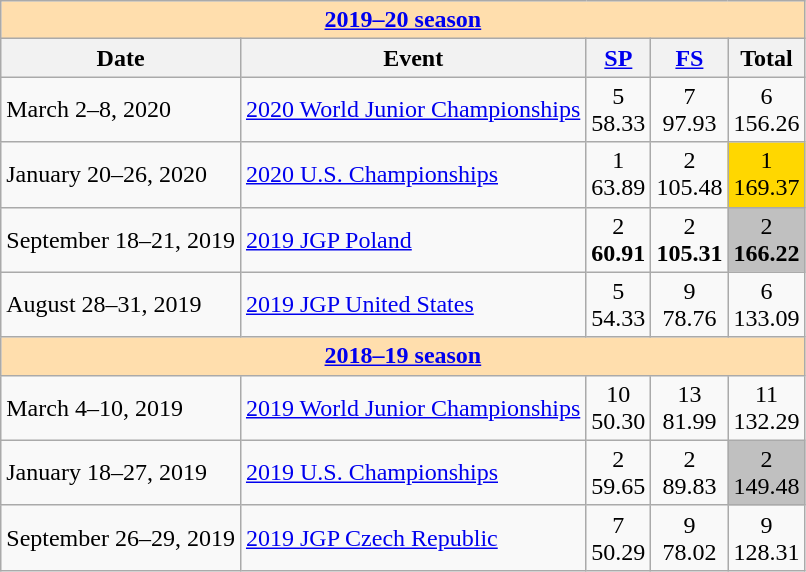<table class="wikitable">
<tr>
<td colspan="5" style="background-color: #ffdead;" align="center"><strong><a href='#'>2019–20 season</a></strong></td>
</tr>
<tr>
<th>Date</th>
<th>Event</th>
<th><a href='#'>SP</a></th>
<th><a href='#'>FS</a></th>
<th>Total</th>
</tr>
<tr>
<td>March 2–8, 2020</td>
<td><a href='#'>2020 World Junior Championships</a></td>
<td align=center>5 <br> 58.33</td>
<td align=center>7 <br> 97.93</td>
<td align=center>6 <br> 156.26</td>
</tr>
<tr>
<td>January 20–26, 2020</td>
<td><a href='#'>2020 U.S. Championships</a></td>
<td align=center>1 <br> 63.89</td>
<td align=center>2 <br> 105.48</td>
<td align=center bgcolor=gold>1 <br> 169.37</td>
</tr>
<tr>
<td>September 18–21, 2019</td>
<td><a href='#'>2019 JGP Poland</a></td>
<td align=center>2 <br> <strong>60.91</strong></td>
<td align=center>2 <br> <strong>105.31</strong></td>
<td align=center bgcolor=silver>2 <br> <strong>166.22</strong></td>
</tr>
<tr>
<td>August 28–31, 2019</td>
<td><a href='#'>2019 JGP United States</a></td>
<td align=center>5 <br> 54.33</td>
<td align=center>9 <br> 78.76</td>
<td align=center>6 <br> 133.09</td>
</tr>
<tr>
<td colspan="5" style="background-color: #ffdead;" align="center"><strong><a href='#'>2018–19 season</a></strong></td>
</tr>
<tr>
<td>March 4–10, 2019</td>
<td><a href='#'>2019 World Junior Championships</a></td>
<td align=center>10 <br> 50.30</td>
<td align=center>13 <br> 81.99</td>
<td align=center>11 <br> 132.29</td>
</tr>
<tr>
<td>January 18–27, 2019</td>
<td><a href='#'>2019 U.S. Championships</a></td>
<td align=center>2 <br> 59.65</td>
<td align=center>2 <br> 89.83</td>
<td align=center bgcolor=silver>2 <br> 149.48</td>
</tr>
<tr>
<td>September 26–29, 2019</td>
<td><a href='#'>2019 JGP Czech Republic</a></td>
<td align=center>7 <br> 50.29</td>
<td align=center>9 <br> 78.02</td>
<td align=center>9 <br> 128.31</td>
</tr>
</table>
